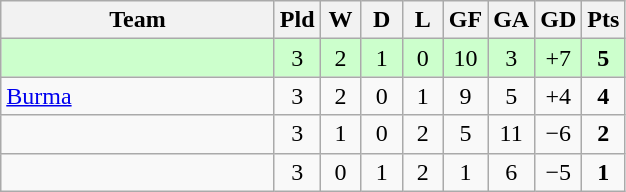<table class="wikitable" style="text-align:center;">
<tr>
<th width=175>Team</th>
<th width=20 abbr="Played">Pld</th>
<th width=20 abbr="Won">W</th>
<th width=20 abbr="Drawn">D</th>
<th width=20 abbr="Lost">L</th>
<th width=20 abbr="Goals for">GF</th>
<th width=20 abbr="Goals against">GA</th>
<th width=20 abbr="Goal difference">GD</th>
<th>Pts</th>
</tr>
<tr bgcolor=#ccffcc>
<td align="left"></td>
<td>3</td>
<td>2</td>
<td>1</td>
<td>0</td>
<td>10</td>
<td>3</td>
<td>+7</td>
<td><strong>5</strong></td>
</tr>
<tr>
<td align="left"> <a href='#'>Burma</a></td>
<td>3</td>
<td>2</td>
<td>0</td>
<td>1</td>
<td>9</td>
<td>5</td>
<td>+4</td>
<td><strong>4</strong></td>
</tr>
<tr>
<td align="left"></td>
<td>3</td>
<td>1</td>
<td>0</td>
<td>2</td>
<td>5</td>
<td>11</td>
<td>−6</td>
<td><strong>2</strong></td>
</tr>
<tr>
<td align="left"></td>
<td>3</td>
<td>0</td>
<td>1</td>
<td>2</td>
<td>1</td>
<td>6</td>
<td>−5</td>
<td><strong>1</strong></td>
</tr>
</table>
